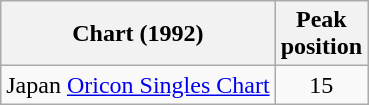<table class="wikitable">
<tr>
<th>Chart (1992)</th>
<th>Peak<br>position</th>
</tr>
<tr>
<td>Japan <a href='#'>Oricon Singles Chart</a></td>
<td align="center">15</td>
</tr>
</table>
